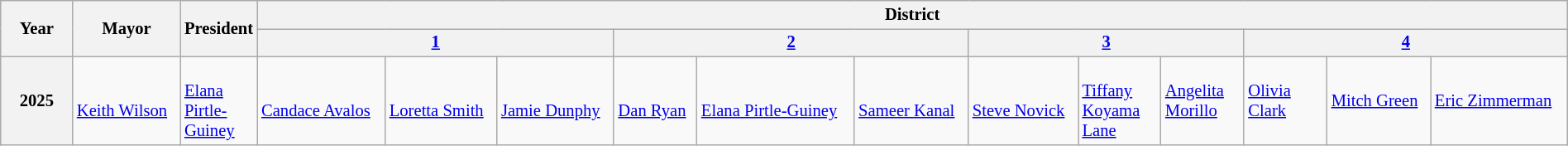<table class="wikitable" width="100%" style="font-size: 86%;">
<tr>
<th rowspan="2" width="4.6%">Year</th>
<th rowspan="2">Mayor</th>
<th rowspan="2" width="4.6%">President</th>
<th colspan="12" align="left">District</th>
</tr>
<tr>
<th colspan="3"><a href='#'>1</a></th>
<th colspan="3"><a href='#'>2</a></th>
<th colspan="3"><a href='#'>3</a></th>
<th colspan="3"><a href='#'>4</a></th>
</tr>
<tr>
<th>2025</th>
<td><br><a href='#'>Keith Wilson</a></td>
<td><br><a href='#'>Elana Pirtle-Guiney</a></td>
<td><br><a href='#'>Candace Avalos</a></td>
<td><br><a href='#'>Loretta Smith</a></td>
<td><br><a href='#'>Jamie Dunphy</a></td>
<td><br><a href='#'>Dan Ryan</a></td>
<td><br><a href='#'>Elana Pirtle-Guiney</a></td>
<td><br><a href='#'>Sameer Kanal</a></td>
<td><br><a href='#'>Steve Novick</a></td>
<td width="5.3%"><br><a href='#'>Tiffany Koyama Lane</a></td>
<td width="5.3%"><a href='#'>Angelita Morillo</a></td>
<td width="5.3%"><a href='#'>Olivia Clark</a></td>
<td><a href='#'>Mitch Green</a></td>
<td><a href='#'>Eric Zimmerman</a></td>
</tr>
</table>
